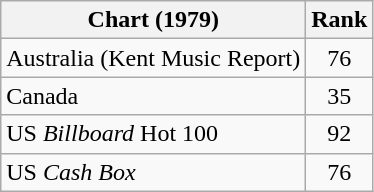<table class="wikitable sortable">
<tr>
<th align="left">Chart (1979)</th>
<th style="text-align:center;">Rank</th>
</tr>
<tr>
<td>Australia (Kent Music Report)</td>
<td align="center">76</td>
</tr>
<tr>
<td>Canada </td>
<td style="text-align:center;">35</td>
</tr>
<tr>
<td>US <em>Billboard</em> Hot 100</td>
<td style="text-align:center;">92</td>
</tr>
<tr>
<td>US <em>Cash Box</em> </td>
<td style="text-align:center;">76</td>
</tr>
</table>
